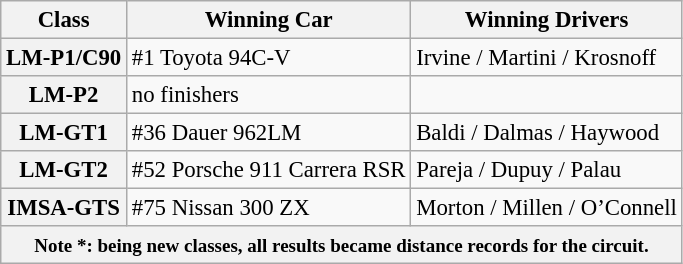<table class="wikitable" style="font-size: 95%">
<tr>
<th>Class</th>
<th>Winning Car</th>
<th>Winning Drivers</th>
</tr>
<tr>
<th>LM-P1/C90</th>
<td>#1 Toyota 94C-V</td>
<td>Irvine / Martini / Krosnoff</td>
</tr>
<tr>
<th>LM-P2</th>
<td>no finishers</td>
<td></td>
</tr>
<tr>
<th>LM-GT1</th>
<td>#36 Dauer 962LM</td>
<td>Baldi / Dalmas / Haywood</td>
</tr>
<tr>
<th>LM-GT2</th>
<td>#52 Porsche 911 Carrera RSR</td>
<td>Pareja / Dupuy / Palau</td>
</tr>
<tr>
<th>IMSA-GTS</th>
<td>#75 Nissan 300 ZX</td>
<td>Morton / Millen / O’Connell</td>
</tr>
<tr>
<th colspan="3"><small><strong>Note *</strong>: being new classes, all results became distance records for the circuit.</small></th>
</tr>
</table>
